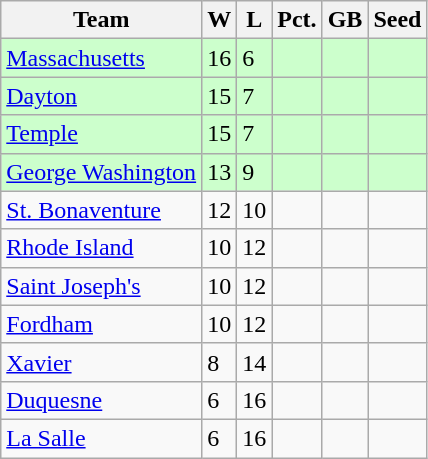<table class=wikitable>
<tr>
<th>Team</th>
<th>W</th>
<th>L</th>
<th>Pct.</th>
<th>GB</th>
<th>Seed</th>
</tr>
<tr bgcolor=#ccffcc>
<td><a href='#'>Massachusetts</a></td>
<td>16</td>
<td>6</td>
<td></td>
<td></td>
<td></td>
</tr>
<tr bgcolor=#ccffcc>
<td><a href='#'>Dayton</a></td>
<td>15</td>
<td>7</td>
<td></td>
<td></td>
<td></td>
</tr>
<tr bgcolor=#ccffcc>
<td><a href='#'>Temple</a></td>
<td>15</td>
<td>7</td>
<td></td>
<td></td>
<td></td>
</tr>
<tr bgcolor=#ccffcc>
<td><a href='#'>George Washington</a></td>
<td>13</td>
<td>9</td>
<td></td>
<td></td>
<td></td>
</tr>
<tr>
<td><a href='#'>St. Bonaventure</a></td>
<td>12</td>
<td>10</td>
<td></td>
<td></td>
<td></td>
</tr>
<tr>
<td><a href='#'>Rhode Island</a></td>
<td>10</td>
<td>12</td>
<td></td>
<td></td>
<td></td>
</tr>
<tr>
<td><a href='#'>Saint Joseph's</a></td>
<td>10</td>
<td>12</td>
<td></td>
<td></td>
<td></td>
</tr>
<tr>
<td><a href='#'>Fordham</a></td>
<td>10</td>
<td>12</td>
<td></td>
<td></td>
<td></td>
</tr>
<tr>
<td><a href='#'>Xavier</a></td>
<td>8</td>
<td>14</td>
<td></td>
<td></td>
<td></td>
</tr>
<tr>
<td><a href='#'>Duquesne</a></td>
<td>6</td>
<td>16</td>
<td></td>
<td></td>
<td></td>
</tr>
<tr>
<td><a href='#'>La Salle</a></td>
<td>6</td>
<td>16</td>
<td></td>
<td></td>
<td></td>
</tr>
</table>
